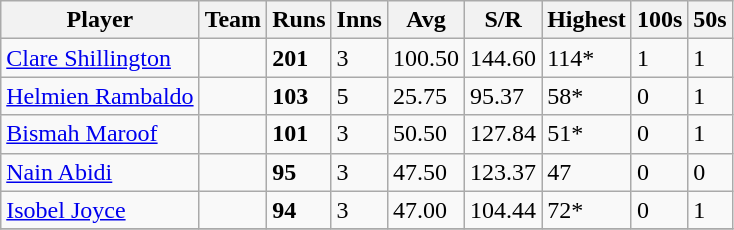<table class="wikitable">
<tr>
<th>Player</th>
<th>Team</th>
<th>Runs</th>
<th>Inns</th>
<th>Avg</th>
<th>S/R</th>
<th>Highest</th>
<th>100s</th>
<th>50s</th>
</tr>
<tr>
<td><a href='#'>Clare Shillington</a></td>
<td></td>
<td><strong>201</strong></td>
<td>3</td>
<td>100.50</td>
<td>144.60</td>
<td>114*</td>
<td>1</td>
<td>1</td>
</tr>
<tr>
<td><a href='#'>Helmien Rambaldo</a></td>
<td></td>
<td><strong>103</strong></td>
<td>5</td>
<td>25.75</td>
<td>95.37</td>
<td>58*</td>
<td>0</td>
<td>1</td>
</tr>
<tr>
<td><a href='#'>Bismah Maroof</a></td>
<td></td>
<td><strong>101</strong></td>
<td>3</td>
<td>50.50</td>
<td>127.84</td>
<td>51*</td>
<td>0</td>
<td>1</td>
</tr>
<tr>
<td><a href='#'>Nain Abidi</a></td>
<td></td>
<td><strong>95</strong></td>
<td>3</td>
<td>47.50</td>
<td>123.37</td>
<td>47</td>
<td>0</td>
<td>0</td>
</tr>
<tr>
<td><a href='#'>Isobel Joyce</a></td>
<td></td>
<td><strong>94</strong></td>
<td>3</td>
<td>47.00</td>
<td>104.44</td>
<td>72*</td>
<td>0</td>
<td>1</td>
</tr>
<tr>
</tr>
</table>
